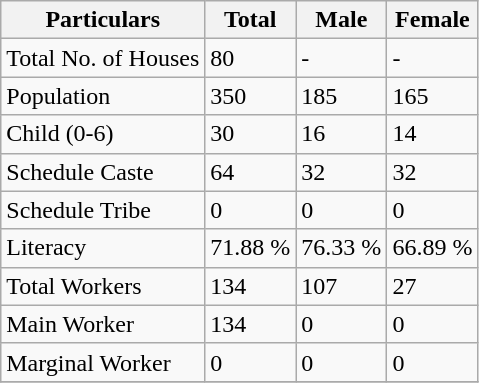<table class="wikitable sortable">
<tr>
<th>Particulars</th>
<th>Total</th>
<th>Male</th>
<th>Female</th>
</tr>
<tr>
<td>Total No. of Houses</td>
<td>80</td>
<td>-</td>
<td>-</td>
</tr>
<tr>
<td>Population</td>
<td>350</td>
<td>185</td>
<td>165</td>
</tr>
<tr>
<td>Child (0-6)</td>
<td>30</td>
<td>16</td>
<td>14</td>
</tr>
<tr>
<td>Schedule Caste</td>
<td>64</td>
<td>32</td>
<td>32</td>
</tr>
<tr>
<td>Schedule Tribe</td>
<td>0</td>
<td>0</td>
<td>0</td>
</tr>
<tr>
<td>Literacy</td>
<td>71.88 %</td>
<td>76.33 %</td>
<td>66.89 %</td>
</tr>
<tr>
<td>Total Workers</td>
<td>134</td>
<td>107</td>
<td>27</td>
</tr>
<tr>
<td>Main Worker</td>
<td>134</td>
<td>0</td>
<td>0</td>
</tr>
<tr>
<td>Marginal Worker</td>
<td>0</td>
<td>0</td>
<td>0</td>
</tr>
<tr>
</tr>
</table>
